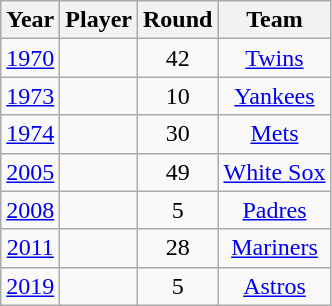<table class="wikitable sortable">
<tr>
<th>Year</th>
<th>Player</th>
<th>Round</th>
<th>Team</th>
</tr>
<tr valign="center">
<td align="center"><a href='#'>1970</a></td>
<td align="center"></td>
<td align="center">42</td>
<td align="center"><a href='#'>Twins</a></td>
</tr>
<tr valign="center">
<td align="center"><a href='#'>1973</a></td>
<td align="center"></td>
<td align="center">10</td>
<td align="center"><a href='#'>Yankees</a></td>
</tr>
<tr valign="center">
<td align="center"><a href='#'>1974</a></td>
<td align="center"></td>
<td align="center">30</td>
<td align="center"><a href='#'>Mets</a></td>
</tr>
<tr valign="center">
<td align="center"><a href='#'>2005</a></td>
<td align="center"></td>
<td align="center">49</td>
<td align="center"><a href='#'>White Sox</a></td>
</tr>
<tr valign="center">
<td align="center"><a href='#'>2008</a></td>
<td align="center"></td>
<td align="center">5</td>
<td align="center"><a href='#'>Padres</a></td>
</tr>
<tr valign="center">
<td align="center"><a href='#'>2011</a></td>
<td align="center"></td>
<td align="center">28</td>
<td align="center"><a href='#'>Mariners</a></td>
</tr>
<tr valign="center">
<td align="center"><a href='#'>2019</a></td>
<td align="center"></td>
<td align="center">5</td>
<td align="center"><a href='#'>Astros</a></td>
</tr>
</table>
